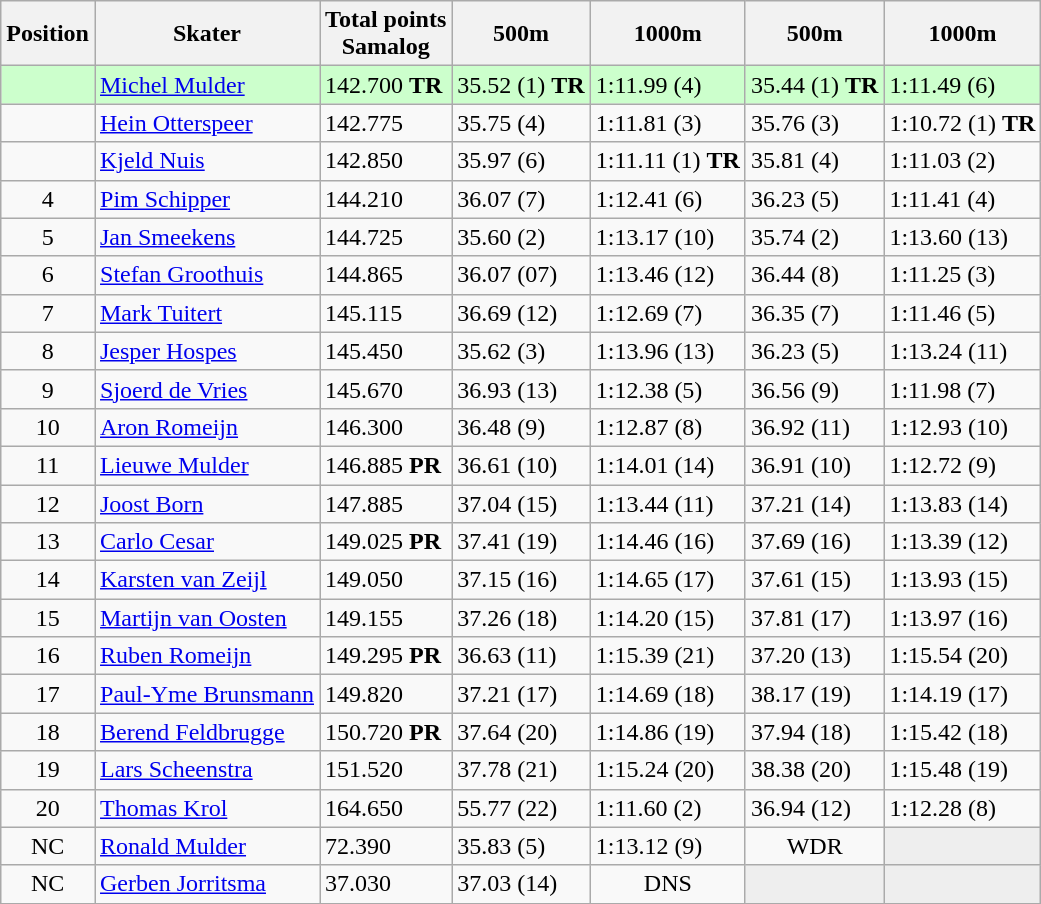<table class="wikitable">
<tr>
<th>Position</th>
<th>Skater</th>
<th>Total points <br> Samalog</th>
<th>500m</th>
<th>1000m</th>
<th>500m</th>
<th>1000m</th>
</tr>
<tr bgcolor=ccffcc>
<td style="text-align:center"></td>
<td><a href='#'>Michel Mulder</a></td>
<td>142.700 <strong>TR</strong></td>
<td>35.52 (1) <strong>TR</strong></td>
<td>1:11.99 (4)</td>
<td>35.44 (1) <strong>TR</strong></td>
<td>1:11.49 (6)</td>
</tr>
<tr>
<td style="text-align:center"></td>
<td><a href='#'>Hein Otterspeer</a></td>
<td>142.775</td>
<td>35.75 (4)</td>
<td>1:11.81 (3)</td>
<td>35.76 (3)</td>
<td>1:10.72 (1) <strong>TR</strong></td>
</tr>
<tr>
<td style="text-align:center"></td>
<td><a href='#'>Kjeld Nuis</a></td>
<td>142.850</td>
<td>35.97 (6)</td>
<td>1:11.11 (1) <strong>TR</strong></td>
<td>35.81 (4)</td>
<td>1:11.03 (2)</td>
</tr>
<tr>
<td style="text-align:center">4</td>
<td><a href='#'>Pim Schipper</a></td>
<td>144.210</td>
<td>36.07 (7)</td>
<td>1:12.41 (6)</td>
<td>36.23 (5)</td>
<td>1:11.41 (4)</td>
</tr>
<tr>
<td style="text-align:center">5</td>
<td><a href='#'>Jan Smeekens</a></td>
<td>144.725</td>
<td>35.60 (2)</td>
<td>1:13.17 (10)</td>
<td>35.74 (2)</td>
<td>1:13.60 (13)</td>
</tr>
<tr>
<td style="text-align:center">6</td>
<td><a href='#'>Stefan Groothuis</a></td>
<td>144.865</td>
<td>36.07 (07)</td>
<td>1:13.46 (12)</td>
<td>36.44 (8)</td>
<td>1:11.25 (3)</td>
</tr>
<tr>
<td style="text-align:center">7</td>
<td><a href='#'>Mark Tuitert</a></td>
<td>145.115</td>
<td>36.69 (12)</td>
<td>1:12.69 (7)</td>
<td>36.35 (7)</td>
<td>1:11.46 (5)</td>
</tr>
<tr>
<td style="text-align:center">8</td>
<td><a href='#'>Jesper Hospes</a></td>
<td>145.450</td>
<td>35.62 (3)</td>
<td>1:13.96 (13)</td>
<td>36.23 (5)</td>
<td>1:13.24 (11)</td>
</tr>
<tr>
<td style="text-align:center">9</td>
<td><a href='#'>Sjoerd de Vries</a></td>
<td>145.670</td>
<td>36.93 (13)</td>
<td>1:12.38 (5)</td>
<td>36.56 (9)</td>
<td>1:11.98 (7)</td>
</tr>
<tr>
<td style="text-align:center">10</td>
<td><a href='#'>Aron Romeijn</a></td>
<td>146.300</td>
<td>36.48 (9)</td>
<td>1:12.87 (8)</td>
<td>36.92 (11)</td>
<td>1:12.93 (10)</td>
</tr>
<tr>
<td style="text-align:center">11</td>
<td><a href='#'>Lieuwe Mulder</a></td>
<td>146.885 <strong>PR</strong></td>
<td>36.61 (10)</td>
<td>1:14.01 (14)</td>
<td>36.91 (10)</td>
<td>1:12.72 (9)</td>
</tr>
<tr>
<td style="text-align:center">12</td>
<td><a href='#'>Joost Born</a></td>
<td>147.885</td>
<td>37.04 (15)</td>
<td>1:13.44 (11)</td>
<td>37.21 (14)</td>
<td>1:13.83 (14)</td>
</tr>
<tr>
<td style="text-align:center">13</td>
<td><a href='#'>Carlo Cesar</a></td>
<td>149.025 <strong>PR</strong></td>
<td>37.41 (19)</td>
<td>1:14.46 (16)</td>
<td>37.69 (16)</td>
<td>1:13.39 (12)</td>
</tr>
<tr>
<td style="text-align:center">14</td>
<td><a href='#'>Karsten van Zeijl</a></td>
<td>149.050</td>
<td>37.15 (16)</td>
<td>1:14.65 (17)</td>
<td>37.61 (15)</td>
<td>1:13.93 (15)</td>
</tr>
<tr>
<td style="text-align:center">15</td>
<td><a href='#'>Martijn van Oosten</a></td>
<td>149.155</td>
<td>37.26 (18)</td>
<td>1:14.20 (15)</td>
<td>37.81 (17)</td>
<td>1:13.97 (16)</td>
</tr>
<tr>
<td style="text-align:center">16</td>
<td><a href='#'>Ruben Romeijn</a></td>
<td>149.295 <strong>PR</strong></td>
<td>36.63 (11)</td>
<td>1:15.39 (21)</td>
<td>37.20 (13)</td>
<td>1:15.54 (20)</td>
</tr>
<tr>
<td style="text-align:center">17</td>
<td><a href='#'>Paul-Yme Brunsmann</a></td>
<td>149.820</td>
<td>37.21 (17)</td>
<td>1:14.69 (18)</td>
<td>38.17 (19)</td>
<td>1:14.19 (17)</td>
</tr>
<tr>
<td style="text-align:center">18</td>
<td><a href='#'>Berend Feldbrugge</a></td>
<td>150.720 <strong>PR</strong></td>
<td>37.64 (20)</td>
<td>1:14.86 (19)</td>
<td>37.94 (18)</td>
<td>1:15.42 (18)</td>
</tr>
<tr>
<td style="text-align:center">19</td>
<td><a href='#'>Lars Scheenstra</a></td>
<td>151.520</td>
<td>37.78 (21)</td>
<td>1:15.24 (20)</td>
<td>38.38 (20)</td>
<td>1:15.48 (19)</td>
</tr>
<tr>
<td style="text-align:center">20</td>
<td><a href='#'>Thomas Krol</a></td>
<td>164.650</td>
<td>55.77 (22)</td>
<td>1:11.60 (2)</td>
<td>36.94 (12)</td>
<td>1:12.28 (8)</td>
</tr>
<tr>
<td style="text-align:center">NC</td>
<td><a href='#'>Ronald Mulder</a></td>
<td>72.390</td>
<td>35.83 (5)</td>
<td>1:13.12 (9)</td>
<td style="text-align:center">WDR</td>
<td bgcolor=#EEEEEE></td>
</tr>
<tr>
<td style="text-align:center">NC</td>
<td><a href='#'>Gerben Jorritsma</a></td>
<td>37.030</td>
<td>37.03 (14)</td>
<td style="text-align:center">DNS</td>
<td bgcolor=#EEEEEE></td>
<td bgcolor=#EEEEEE></td>
</tr>
<tr>
</tr>
</table>
